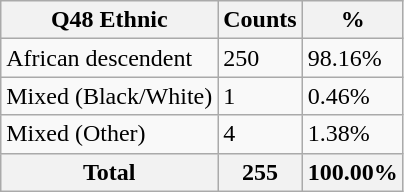<table class="wikitable sortable">
<tr>
<th>Q48 Ethnic</th>
<th>Counts</th>
<th>%</th>
</tr>
<tr>
<td>African descendent</td>
<td>250</td>
<td>98.16%</td>
</tr>
<tr>
<td>Mixed (Black/White)</td>
<td>1</td>
<td>0.46%</td>
</tr>
<tr>
<td>Mixed (Other)</td>
<td>4</td>
<td>1.38%</td>
</tr>
<tr>
<th>Total</th>
<th>255</th>
<th>100.00%</th>
</tr>
</table>
